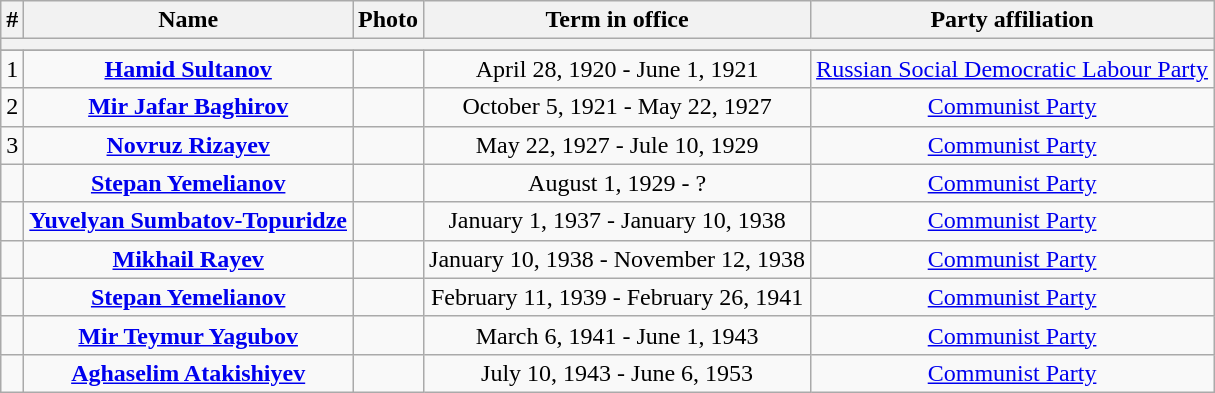<table class=wikitable style="text-align:center;">
<tr>
<th>#</th>
<th>Name</th>
<th>Photo</th>
<th>Term in office</th>
<th>Party affiliation</th>
</tr>
<tr>
<th colspan=8></th>
</tr>
<tr>
</tr>
<tr>
<td>1</td>
<td><strong><a href='#'>Hamid Sultanov</a></strong></td>
<td></td>
<td>April 28, 1920 - June 1, 1921</td>
<td><a href='#'>Russian Social Democratic Labour Party</a></td>
</tr>
<tr>
<td>2</td>
<td><strong><a href='#'>Mir Jafar Baghirov</a></strong></td>
<td></td>
<td>October 5, 1921 - May 22, 1927</td>
<td><a href='#'>Communist Party</a></td>
</tr>
<tr>
<td>3</td>
<td><strong><a href='#'>Novruz Rizayev</a></strong></td>
<td></td>
<td>May 22, 1927 - Jule 10, 1929</td>
<td><a href='#'>Communist Party</a></td>
</tr>
<tr>
<td></td>
<td><strong><a href='#'>Stepan Yemelianov</a></strong></td>
<td></td>
<td>August 1, 1929 - ?</td>
<td><a href='#'>Communist Party</a></td>
</tr>
<tr>
<td></td>
<td><strong><a href='#'>Yuvelyan Sumbatov-Topuridze</a></strong></td>
<td></td>
<td>January 1, 1937 - January 10, 1938</td>
<td><a href='#'>Communist Party</a></td>
</tr>
<tr>
<td></td>
<td><strong><a href='#'>Mikhail Rayev</a></strong></td>
<td></td>
<td>January 10, 1938 - November 12, 1938</td>
<td><a href='#'>Communist Party</a></td>
</tr>
<tr>
<td></td>
<td><strong><a href='#'>Stepan Yemelianov</a></strong></td>
<td></td>
<td>February 11, 1939 - February 26, 1941</td>
<td><a href='#'>Communist Party</a></td>
</tr>
<tr>
<td></td>
<td><strong><a href='#'>Mir Teymur Yagubov</a></strong></td>
<td></td>
<td>March 6, 1941 - June 1, 1943</td>
<td><a href='#'>Communist Party</a></td>
</tr>
<tr>
<td></td>
<td><strong><a href='#'>Aghaselim Atakishiyev</a></strong></td>
<td></td>
<td>July 10, 1943 - June 6, 1953</td>
<td><a href='#'>Communist Party</a></td>
</tr>
</table>
